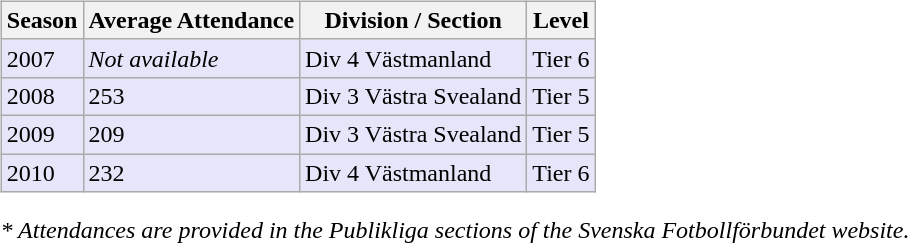<table>
<tr>
<td valign="top" width=0%><br><table class="wikitable">
<tr style="background:#f0f6fa;">
<th><strong>Season</strong></th>
<th><strong>Average Attendance</strong></th>
<th><strong>Division / Section</strong></th>
<th><strong>Level</strong></th>
</tr>
<tr>
<td style="background:#E6E6FA;">2007</td>
<td style="background:#E6E6FA;"><em>Not available</em></td>
<td style="background:#E6E6FA;">Div 4 Västmanland</td>
<td style="background:#E6E6FA;">Tier 6</td>
</tr>
<tr>
<td style="background:#E6E6FA;">2008</td>
<td style="background:#E6E6FA;">253</td>
<td style="background:#E6E6FA;">Div 3 Västra Svealand</td>
<td style="background:#E6E6FA;">Tier 5</td>
</tr>
<tr>
<td style="background:#E6E6FA;">2009</td>
<td style="background:#E6E6FA;">209</td>
<td style="background:#E6E6FA;">Div 3 Västra Svealand</td>
<td style="background:#E6E6FA;">Tier 5</td>
</tr>
<tr>
<td style="background:#E6E6FA;">2010</td>
<td style="background:#E6E6FA;">232</td>
<td style="background:#E6E6FA;">Div 4 Västmanland</td>
<td style="background:#E6E6FA;">Tier 6</td>
</tr>
</table>
<em>* Attendances are provided in the Publikliga sections of the Svenska Fotbollförbundet website.</em> </td>
</tr>
</table>
